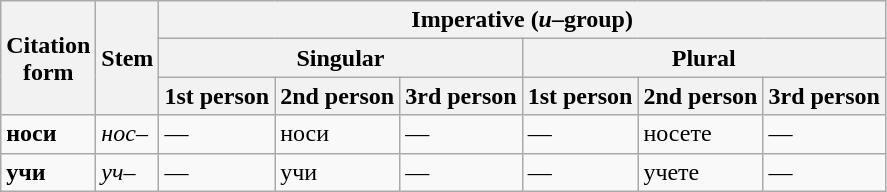<table class="wikitable">
<tr>
<th rowspan="3">Citation<br>form</th>
<th rowspan="3">Stem</th>
<th colspan="6">Imperative (<em>и</em>–group)</th>
</tr>
<tr>
<th colspan="3">Singular</th>
<th colspan="3">Plural</th>
</tr>
<tr>
<th>1st person</th>
<th>2nd person</th>
<th>3rd person</th>
<th>1st person</th>
<th>2nd person</th>
<th>3rd person</th>
</tr>
<tr>
<td><strong>носи</strong></td>
<td><em>нос–</em></td>
<td>—</td>
<td>нос<span>и</span></td>
<td>—</td>
<td>—</td>
<td>нос<span>е</span><span>те</span></td>
<td>—</td>
</tr>
<tr>
<td><strong>учи</strong></td>
<td><em>уч–</em></td>
<td>—</td>
<td>уч<span>и</span></td>
<td>—</td>
<td>—</td>
<td>уч<span>е</span><span>те</span></td>
<td>—</td>
</tr>
</table>
